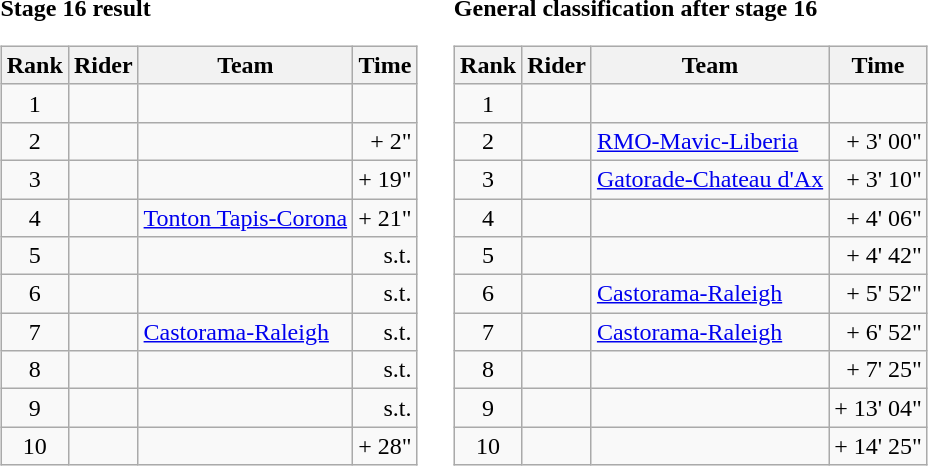<table>
<tr>
<td><strong>Stage 16 result</strong><br><table class="wikitable">
<tr>
<th scope="col">Rank</th>
<th scope="col">Rider</th>
<th scope="col">Team</th>
<th scope="col">Time</th>
</tr>
<tr>
<td style="text-align:center;">1</td>
<td></td>
<td></td>
<td style="text-align:right;"></td>
</tr>
<tr>
<td style="text-align:center;">2</td>
<td></td>
<td></td>
<td style="text-align:right;">+ 2"</td>
</tr>
<tr>
<td style="text-align:center;">3</td>
<td></td>
<td></td>
<td style="text-align:right;">+ 19"</td>
</tr>
<tr>
<td style="text-align:center;">4</td>
<td></td>
<td><a href='#'>Tonton Tapis-Corona</a></td>
<td style="text-align:right;">+ 21"</td>
</tr>
<tr>
<td style="text-align:center;">5</td>
<td></td>
<td></td>
<td style="text-align:right;">s.t.</td>
</tr>
<tr>
<td style="text-align:center;">6</td>
<td></td>
<td></td>
<td style="text-align:right;">s.t.</td>
</tr>
<tr>
<td style="text-align:center;">7</td>
<td></td>
<td><a href='#'>Castorama-Raleigh</a></td>
<td style="text-align:right;">s.t.</td>
</tr>
<tr>
<td style="text-align:center;">8</td>
<td></td>
<td></td>
<td style="text-align:right;">s.t.</td>
</tr>
<tr>
<td style="text-align:center;">9</td>
<td></td>
<td></td>
<td style="text-align:right;">s.t.</td>
</tr>
<tr>
<td style="text-align:center;">10</td>
<td></td>
<td></td>
<td style="text-align:right;">+ 28"</td>
</tr>
</table>
</td>
<td></td>
<td><strong>General classification after stage 16</strong><br><table class="wikitable">
<tr>
<th scope="col">Rank</th>
<th scope="col">Rider</th>
<th scope="col">Team</th>
<th scope="col">Time</th>
</tr>
<tr>
<td style="text-align:center;">1</td>
<td> </td>
<td></td>
<td style="text-align:right;"></td>
</tr>
<tr>
<td style="text-align:center;">2</td>
<td></td>
<td><a href='#'>RMO-Mavic-Liberia</a></td>
<td style="text-align:right;">+ 3' 00"</td>
</tr>
<tr>
<td style="text-align:center;">3</td>
<td></td>
<td><a href='#'>Gatorade-Chateau d'Ax</a></td>
<td style="text-align:right;">+ 3' 10"</td>
</tr>
<tr>
<td style="text-align:center;">4</td>
<td></td>
<td></td>
<td style="text-align:right;">+ 4' 06"</td>
</tr>
<tr>
<td style="text-align:center;">5</td>
<td></td>
<td></td>
<td style="text-align:right;">+ 4' 42"</td>
</tr>
<tr>
<td style="text-align:center;">6</td>
<td></td>
<td><a href='#'>Castorama-Raleigh</a></td>
<td style="text-align:right;">+ 5' 52"</td>
</tr>
<tr>
<td style="text-align:center;">7</td>
<td></td>
<td><a href='#'>Castorama-Raleigh</a></td>
<td style="text-align:right;">+ 6' 52"</td>
</tr>
<tr>
<td style="text-align:center;">8</td>
<td></td>
<td></td>
<td style="text-align:right;">+ 7' 25"</td>
</tr>
<tr>
<td style="text-align:center;">9</td>
<td></td>
<td></td>
<td style="text-align:right;">+ 13' 04"</td>
</tr>
<tr>
<td style="text-align:center;">10</td>
<td></td>
<td></td>
<td style="text-align:right;">+ 14' 25"</td>
</tr>
</table>
</td>
</tr>
</table>
